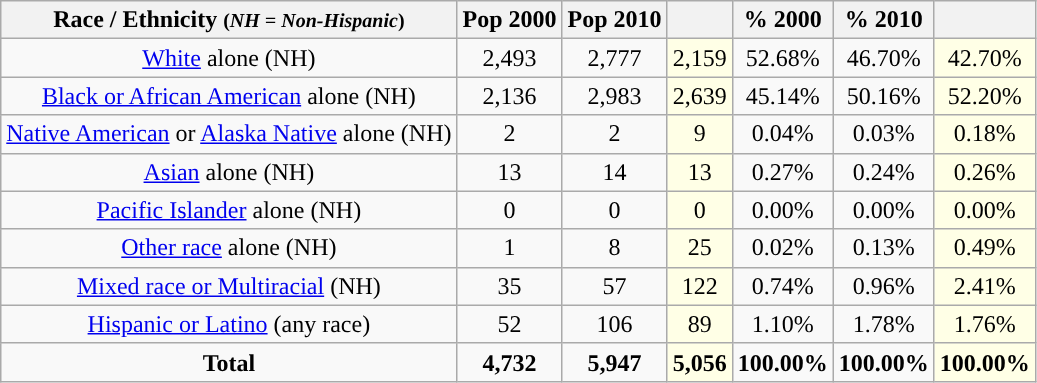<table class="wikitable" style="text-align:center;">
<tr>
<th>Race / Ethnicity <small>(<em>NH = Non-Hispanic</em>)</small></th>
<th>Pop 2000</th>
<th>Pop 2010</th>
<th></th>
<th>% 2000</th>
<th>% 2010</th>
<th></th>
</tr>
<tr>
<td><a href='#'>White</a> alone (NH)</td>
<td>2,493</td>
<td>2,777</td>
<td style='background: #ffffe6;'>2,159</td>
<td>52.68%</td>
<td>46.70%</td>
<td style='background: #ffffe6;'>42.70%</td>
</tr>
<tr>
<td><a href='#'>Black or African American</a> alone (NH)</td>
<td>2,136</td>
<td>2,983</td>
<td style='background: #ffffe6;'>2,639</td>
<td>45.14%</td>
<td>50.16%</td>
<td style='background: #ffffe6;'>52.20%</td>
</tr>
<tr>
<td><a href='#'>Native American</a> or <a href='#'>Alaska Native</a> alone (NH)</td>
<td>2</td>
<td>2</td>
<td style='background: #ffffe6;'>9</td>
<td>0.04%</td>
<td>0.03%</td>
<td style='background: #ffffe6;'>0.18%</td>
</tr>
<tr>
<td><a href='#'>Asian</a> alone (NH)</td>
<td>13</td>
<td>14</td>
<td style='background: #ffffe6;'>13</td>
<td>0.27%</td>
<td>0.24%</td>
<td style='background: #ffffe6;'>0.26%</td>
</tr>
<tr>
<td><a href='#'>Pacific Islander</a> alone (NH)</td>
<td>0</td>
<td>0</td>
<td style='background: #ffffe6;'>0</td>
<td>0.00%</td>
<td>0.00%</td>
<td style='background: #ffffe6;'>0.00%</td>
</tr>
<tr>
<td><a href='#'>Other race</a> alone (NH)</td>
<td>1</td>
<td>8</td>
<td style='background: #ffffe6;'>25</td>
<td>0.02%</td>
<td>0.13%</td>
<td style='background: #ffffe6;'>0.49%</td>
</tr>
<tr>
<td><a href='#'>Mixed race or Multiracial</a> (NH)</td>
<td>35</td>
<td>57</td>
<td style='background: #ffffe6;'>122</td>
<td>0.74%</td>
<td>0.96%</td>
<td style='background: #ffffe6;'>2.41%</td>
</tr>
<tr>
<td><a href='#'>Hispanic or Latino</a> (any race)</td>
<td>52</td>
<td>106</td>
<td style='background: #ffffe6;'>89</td>
<td>1.10%</td>
<td>1.78%</td>
<td style='background: #ffffe6;'>1.76%</td>
</tr>
<tr>
<td><strong>Total</strong></td>
<td><strong>4,732</strong></td>
<td><strong>5,947</strong></td>
<td style='background: #ffffe6;'><strong>5,056</strong></td>
<td><strong>100.00%</strong></td>
<td><strong>100.00%</strong></td>
<td style='background: #ffffe6;'><strong>100.00%</strong></td>
</tr>
</table>
